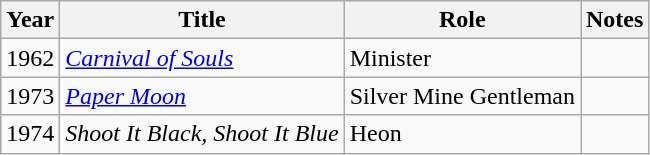<table class="wikitable">
<tr>
<th>Year</th>
<th>Title</th>
<th>Role</th>
<th>Notes</th>
</tr>
<tr>
<td>1962</td>
<td><em><a href='#'>Carnival of Souls</a></em></td>
<td>Minister</td>
<td></td>
</tr>
<tr>
<td>1973</td>
<td><em><a href='#'>Paper Moon</a></em></td>
<td>Silver Mine Gentleman</td>
<td></td>
</tr>
<tr>
<td>1974</td>
<td><em>Shoot It Black, Shoot It Blue</em></td>
<td>Heon</td>
<td></td>
</tr>
</table>
